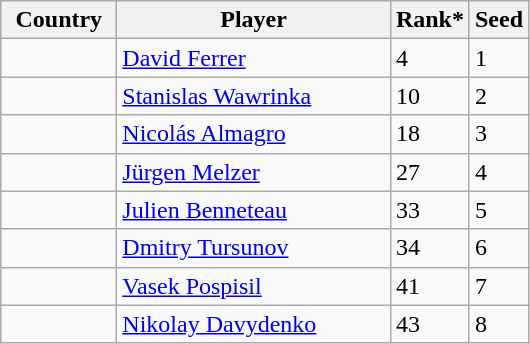<table class="sortable wikitable">
<tr>
<th width="70">Country</th>
<th width="175">Player</th>
<th>Rank*</th>
<th>Seed</th>
</tr>
<tr>
<td></td>
<td><a href='#'>David Ferrer</a></td>
<td>4</td>
<td>1</td>
</tr>
<tr>
<td></td>
<td><a href='#'>Stanislas Wawrinka</a></td>
<td>10</td>
<td>2</td>
</tr>
<tr>
<td></td>
<td><a href='#'>Nicolás Almagro</a></td>
<td>18</td>
<td>3</td>
</tr>
<tr>
<td></td>
<td><a href='#'>Jürgen Melzer</a></td>
<td>27</td>
<td>4</td>
</tr>
<tr>
<td></td>
<td><a href='#'>Julien Benneteau</a></td>
<td>33</td>
<td>5</td>
</tr>
<tr>
<td></td>
<td><a href='#'>Dmitry Tursunov</a></td>
<td>34</td>
<td>6</td>
</tr>
<tr>
<td></td>
<td><a href='#'>Vasek Pospisil</a></td>
<td>41</td>
<td>7</td>
</tr>
<tr>
<td></td>
<td><a href='#'>Nikolay Davydenko</a></td>
<td>43</td>
<td>8</td>
</tr>
</table>
